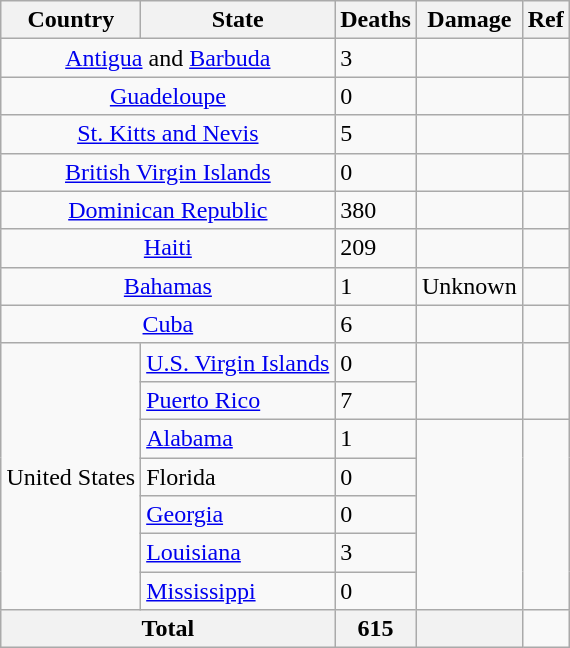<table class="wikitable" style="float:right; margin:0 0 0.5em 1em;">
<tr>
<th>Country</th>
<th>State</th>
<th>Deaths</th>
<th>Damage</th>
<th>Ref</th>
</tr>
<tr>
<td colspan=2 style="text-align:center;"><a href='#'>Antigua</a> and <a href='#'>Barbuda</a></td>
<td>3</td>
<td></td>
<td></td>
</tr>
<tr>
<td colspan=2 style="text-align:center;"><a href='#'>Guadeloupe</a></td>
<td>0</td>
<td></td>
<td></td>
</tr>
<tr>
<td colspan=2 style="text-align:center;"><a href='#'>St. Kitts and Nevis</a></td>
<td>5</td>
<td></td>
<td></td>
</tr>
<tr>
<td colspan=2 style="text-align:center;"><a href='#'>British Virgin Islands</a></td>
<td>0</td>
<td></td>
<td></td>
</tr>
<tr>
<td colspan=2 style="text-align:center;"><a href='#'>Dominican Republic</a></td>
<td>380</td>
<td></td>
<td></td>
</tr>
<tr>
<td colspan=2 style="text-align:center;"><a href='#'>Haiti</a></td>
<td>209</td>
<td></td>
<td></td>
</tr>
<tr>
<td colspan=2 style="text-align:center;"><a href='#'>Bahamas</a></td>
<td>1</td>
<td>Unknown</td>
</tr>
<tr>
<td colspan=2 style="text-align:center;"><a href='#'>Cuba</a></td>
<td>6</td>
<td></td>
<td></td>
</tr>
<tr>
<td rowspan=7>United States</td>
<td><a href='#'>U.S. Virgin Islands</a></td>
<td>0</td>
<td rowspan=2></td>
<td rowspan=2><br></td>
</tr>
<tr>
<td><a href='#'>Puerto Rico</a></td>
<td>7</td>
</tr>
<tr>
<td><a href='#'>Alabama</a></td>
<td>1</td>
<td rowspan=5></td>
<td rowspan=5></td>
</tr>
<tr>
<td>Florida</td>
<td>0</td>
</tr>
<tr>
<td><a href='#'>Georgia</a></td>
<td>0</td>
</tr>
<tr>
<td><a href='#'>Louisiana</a></td>
<td>3</td>
</tr>
<tr>
<td><a href='#'>Mississippi</a></td>
<td>0</td>
</tr>
<tr>
<th colspan=2>Total</th>
<th>615</th>
<th></th>
</tr>
</table>
